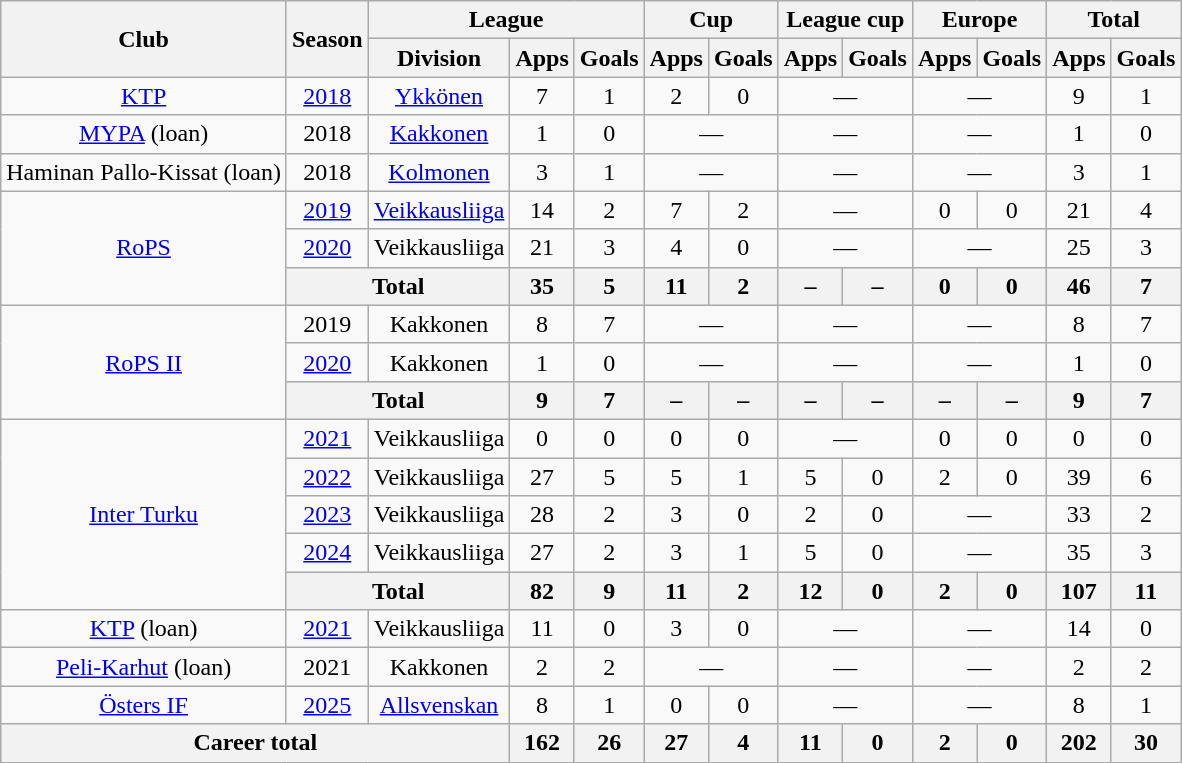<table class="wikitable" style="text-align:center">
<tr>
<th rowspan="2">Club</th>
<th rowspan="2">Season</th>
<th colspan="3">League</th>
<th colspan="2">Cup</th>
<th colspan="2">League cup</th>
<th colspan="2">Europe</th>
<th colspan="2">Total</th>
</tr>
<tr>
<th>Division</th>
<th>Apps</th>
<th>Goals</th>
<th>Apps</th>
<th>Goals</th>
<th>Apps</th>
<th>Goals</th>
<th>Apps</th>
<th>Goals</th>
<th>Apps</th>
<th>Goals</th>
</tr>
<tr>
<td><a href='#'>KTP</a></td>
<td><a href='#'>2018</a></td>
<td><a href='#'>Ykkönen</a></td>
<td>7</td>
<td>1</td>
<td>2</td>
<td>0</td>
<td colspan="2">—</td>
<td colspan="2">—</td>
<td>9</td>
<td>1</td>
</tr>
<tr>
<td><a href='#'>MYPA</a> (loan)</td>
<td>2018</td>
<td><a href='#'>Kakkonen</a></td>
<td>1</td>
<td>0</td>
<td colspan="2">—</td>
<td colspan="2">—</td>
<td colspan="2">—</td>
<td>1</td>
<td>0</td>
</tr>
<tr>
<td>Haminan Pallo-Kissat (loan)</td>
<td>2018</td>
<td><a href='#'>Kolmonen</a></td>
<td>3</td>
<td>1</td>
<td colspan="2">—</td>
<td colspan="2">—</td>
<td colspan="2">—</td>
<td>3</td>
<td>1</td>
</tr>
<tr>
<td rowspan="3"><a href='#'>RoPS</a></td>
<td><a href='#'>2019</a></td>
<td><a href='#'>Veikkausliiga</a></td>
<td>14</td>
<td>2</td>
<td>7</td>
<td>2</td>
<td colspan="2">—</td>
<td>0</td>
<td>0</td>
<td>21</td>
<td>4</td>
</tr>
<tr>
<td><a href='#'>2020</a></td>
<td>Veikkausliiga</td>
<td>21</td>
<td>3</td>
<td>4</td>
<td>0</td>
<td colspan="2">—</td>
<td colspan="2">—</td>
<td>25</td>
<td>3</td>
</tr>
<tr>
<th colspan="2">Total</th>
<th>35</th>
<th>5</th>
<th>11</th>
<th>2</th>
<th>–</th>
<th>–</th>
<th>0</th>
<th>0</th>
<th>46</th>
<th>7</th>
</tr>
<tr>
<td rowspan="3"><a href='#'>RoPS II</a></td>
<td>2019</td>
<td>Kakkonen</td>
<td>8</td>
<td>7</td>
<td colspan="2">—</td>
<td colspan="2">—</td>
<td colspan="2">—</td>
<td>8</td>
<td>7</td>
</tr>
<tr>
<td><a href='#'>2020</a></td>
<td>Kakkonen</td>
<td>1</td>
<td>0</td>
<td colspan="2">—</td>
<td colspan="2">—</td>
<td colspan="2">—</td>
<td>1</td>
<td>0</td>
</tr>
<tr>
<th colspan="2">Total</th>
<th>9</th>
<th>7</th>
<th>–</th>
<th>–</th>
<th>–</th>
<th>–</th>
<th>–</th>
<th>–</th>
<th>9</th>
<th>7</th>
</tr>
<tr>
<td rowspan="5"><a href='#'>Inter Turku</a></td>
<td><a href='#'>2021</a></td>
<td>Veikkausliiga</td>
<td>0</td>
<td>0</td>
<td>0</td>
<td>0</td>
<td colspan="2">—</td>
<td>0</td>
<td>0</td>
<td>0</td>
<td>0</td>
</tr>
<tr>
<td><a href='#'>2022</a></td>
<td>Veikkausliiga</td>
<td>27</td>
<td>5</td>
<td>5</td>
<td>1</td>
<td>5</td>
<td>0</td>
<td>2</td>
<td>0</td>
<td>39</td>
<td>6</td>
</tr>
<tr>
<td><a href='#'>2023</a></td>
<td>Veikkausliiga</td>
<td>28</td>
<td>2</td>
<td>3</td>
<td>0</td>
<td>2</td>
<td>0</td>
<td colspan="2">—</td>
<td>33</td>
<td>2</td>
</tr>
<tr>
<td><a href='#'>2024</a></td>
<td>Veikkausliiga</td>
<td>27</td>
<td>2</td>
<td>3</td>
<td>1</td>
<td>5</td>
<td>0</td>
<td colspan="2">—</td>
<td>35</td>
<td>3</td>
</tr>
<tr>
<th colspan="2">Total</th>
<th>82</th>
<th>9</th>
<th>11</th>
<th>2</th>
<th>12</th>
<th>0</th>
<th>2</th>
<th>0</th>
<th>107</th>
<th>11</th>
</tr>
<tr>
<td><a href='#'>KTP</a> (loan)</td>
<td><a href='#'>2021</a></td>
<td>Veikkausliiga</td>
<td>11</td>
<td>0</td>
<td>3</td>
<td>0</td>
<td colspan="2">—</td>
<td colspan="2">—</td>
<td>14</td>
<td>0</td>
</tr>
<tr>
<td><a href='#'>Peli-Karhut</a> (loan)</td>
<td>2021</td>
<td>Kakkonen</td>
<td>2</td>
<td>2</td>
<td colspan="2">—</td>
<td colspan="2">—</td>
<td colspan="2">—</td>
<td>2</td>
<td>2</td>
</tr>
<tr>
<td><a href='#'>Östers IF</a></td>
<td><a href='#'>2025</a></td>
<td><a href='#'>Allsvenskan</a></td>
<td>8</td>
<td>1</td>
<td>0</td>
<td>0</td>
<td colspan="2">—</td>
<td colspan="2">—</td>
<td>8</td>
<td>1</td>
</tr>
<tr>
<th colspan="3">Career total</th>
<th>162</th>
<th>26</th>
<th>27</th>
<th>4</th>
<th>11</th>
<th>0</th>
<th>2</th>
<th>0</th>
<th>202</th>
<th>30</th>
</tr>
</table>
